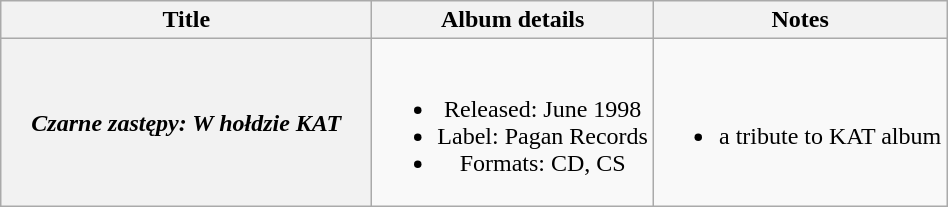<table class="wikitable plainrowheaders" style="text-align:center;">
<tr>
<th scope="col" style="width:15em;">Title</th>
<th scope="col">Album details</th>
<th scope="col">Notes</th>
</tr>
<tr>
<th scope="row"><em>Czarne zastępy: W hołdzie KAT</em></th>
<td><br><ul><li>Released: June 1998</li><li>Label: Pagan Records</li><li>Formats: CD, CS</li></ul></td>
<td><br><ul><li>a tribute to KAT album</li></ul></td>
</tr>
</table>
